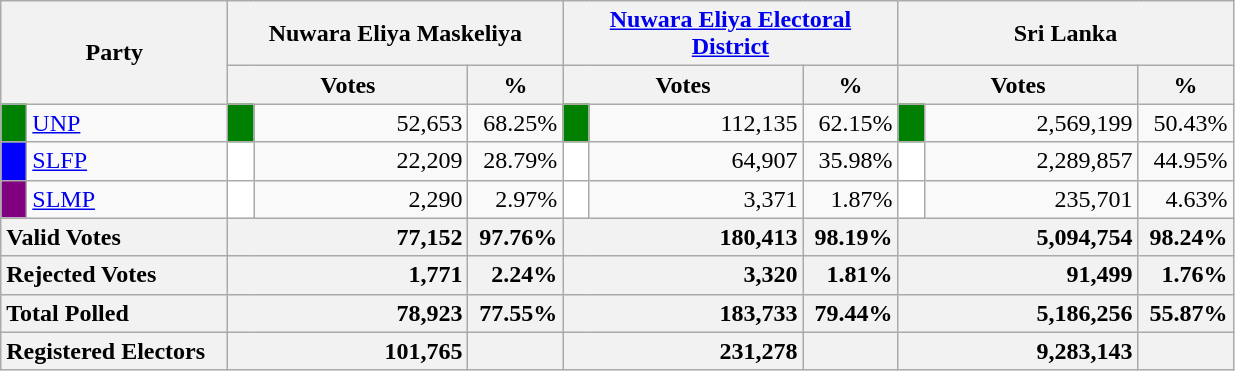<table class="wikitable">
<tr>
<th colspan="2" width="144px"rowspan="2">Party</th>
<th colspan="3" width="216px">Nuwara Eliya Maskeliya</th>
<th colspan="3" width="216px"><a href='#'>Nuwara Eliya Electoral District</a></th>
<th colspan="3" width="216px">Sri Lanka</th>
</tr>
<tr>
<th colspan="2" width="144px">Votes</th>
<th>%</th>
<th colspan="2" width="144px">Votes</th>
<th>%</th>
<th colspan="2" width="144px">Votes</th>
<th>%</th>
</tr>
<tr>
<td style="background-color:green;" width="10px"></td>
<td style="text-align:left;"><a href='#'>UNP</a></td>
<td style="background-color:green;" width="10px"></td>
<td style="text-align:right;">52,653</td>
<td style="text-align:right;">68.25%</td>
<td style="background-color:green;" width="10px"></td>
<td style="text-align:right;">112,135</td>
<td style="text-align:right;">62.15%</td>
<td style="background-color:green;" width="10px"></td>
<td style="text-align:right;">2,569,199</td>
<td style="text-align:right;">50.43%</td>
</tr>
<tr>
<td style="background-color:blue;" width="10px"></td>
<td style="text-align:left;"><a href='#'>SLFP</a></td>
<td style="background-color:white;" width="10px"></td>
<td style="text-align:right;">22,209</td>
<td style="text-align:right;">28.79%</td>
<td style="background-color:white;" width="10px"></td>
<td style="text-align:right;">64,907</td>
<td style="text-align:right;">35.98%</td>
<td style="background-color:white;" width="10px"></td>
<td style="text-align:right;">2,289,857</td>
<td style="text-align:right;">44.95%</td>
</tr>
<tr>
<td style="background-color:purple;" width="10px"></td>
<td style="text-align:left;"><a href='#'>SLMP</a></td>
<td style="background-color:white;" width="10px"></td>
<td style="text-align:right;">2,290</td>
<td style="text-align:right;">2.97%</td>
<td style="background-color:white;" width="10px"></td>
<td style="text-align:right;">3,371</td>
<td style="text-align:right;">1.87%</td>
<td style="background-color:white;" width="10px"></td>
<td style="text-align:right;">235,701</td>
<td style="text-align:right;">4.63%</td>
</tr>
<tr>
<th colspan="2" width="144px"style="text-align:left;">Valid Votes</th>
<th style="text-align:right;"colspan="2" width="144px">77,152</th>
<th style="text-align:right;">97.76%</th>
<th style="text-align:right;"colspan="2" width="144px">180,413</th>
<th style="text-align:right;">98.19%</th>
<th style="text-align:right;"colspan="2" width="144px">5,094,754</th>
<th style="text-align:right;">98.24%</th>
</tr>
<tr>
<th colspan="2" width="144px"style="text-align:left;">Rejected Votes</th>
<th style="text-align:right;"colspan="2" width="144px">1,771</th>
<th style="text-align:right;">2.24%</th>
<th style="text-align:right;"colspan="2" width="144px">3,320</th>
<th style="text-align:right;">1.81%</th>
<th style="text-align:right;"colspan="2" width="144px">91,499</th>
<th style="text-align:right;">1.76%</th>
</tr>
<tr>
<th colspan="2" width="144px"style="text-align:left;">Total Polled</th>
<th style="text-align:right;"colspan="2" width="144px">78,923</th>
<th style="text-align:right;">77.55%</th>
<th style="text-align:right;"colspan="2" width="144px">183,733</th>
<th style="text-align:right;">79.44%</th>
<th style="text-align:right;"colspan="2" width="144px">5,186,256</th>
<th style="text-align:right;">55.87%</th>
</tr>
<tr>
<th colspan="2" width="144px"style="text-align:left;">Registered Electors</th>
<th style="text-align:right;"colspan="2" width="144px">101,765</th>
<th></th>
<th style="text-align:right;"colspan="2" width="144px">231,278</th>
<th></th>
<th style="text-align:right;"colspan="2" width="144px">9,283,143</th>
<th></th>
</tr>
</table>
